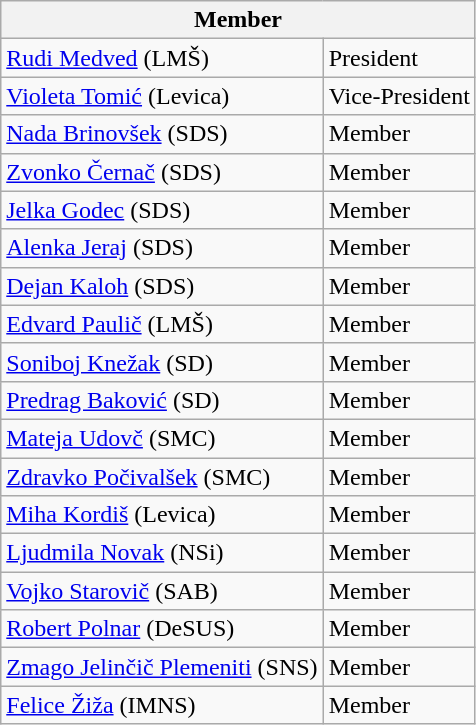<table class="wikitable">
<tr>
<th colspan="2">Member</th>
</tr>
<tr>
<td><a href='#'>Rudi Medved</a> (LMŠ)</td>
<td>President</td>
</tr>
<tr>
<td><a href='#'>Violeta Tomić</a> (Levica)</td>
<td>Vice-President</td>
</tr>
<tr>
<td><a href='#'>Nada Brinovšek</a> (SDS)</td>
<td>Member</td>
</tr>
<tr>
<td><a href='#'>Zvonko Černač</a> (SDS)</td>
<td>Member</td>
</tr>
<tr>
<td><a href='#'>Jelka Godec</a> (SDS)</td>
<td>Member</td>
</tr>
<tr>
<td><a href='#'>Alenka Jeraj</a> (SDS)</td>
<td>Member</td>
</tr>
<tr>
<td><a href='#'>Dejan Kaloh</a> (SDS)</td>
<td>Member</td>
</tr>
<tr>
<td><a href='#'>Edvard Paulič</a> (LMŠ)</td>
<td>Member</td>
</tr>
<tr>
<td><a href='#'>Soniboj Knežak</a> (SD)</td>
<td>Member</td>
</tr>
<tr>
<td><a href='#'>Predrag Baković</a> (SD)</td>
<td>Member</td>
</tr>
<tr>
<td><a href='#'>Mateja Udovč</a> (SMC)</td>
<td>Member</td>
</tr>
<tr>
<td><a href='#'>Zdravko Počivalšek</a> (SMC)</td>
<td>Member</td>
</tr>
<tr>
<td><a href='#'>Miha Kordiš</a> (Levica)</td>
<td>Member</td>
</tr>
<tr>
<td><a href='#'>Ljudmila Novak</a> (NSi)</td>
<td>Member</td>
</tr>
<tr>
<td><a href='#'>Vojko Starovič</a> (SAB)</td>
<td>Member</td>
</tr>
<tr>
<td><a href='#'>Robert Polnar</a> (DeSUS)</td>
<td>Member</td>
</tr>
<tr>
<td><a href='#'>Zmago Jelinčič Plemeniti</a> (SNS)</td>
<td>Member</td>
</tr>
<tr>
<td><a href='#'>Felice Žiža</a> (IMNS)</td>
<td>Member</td>
</tr>
</table>
